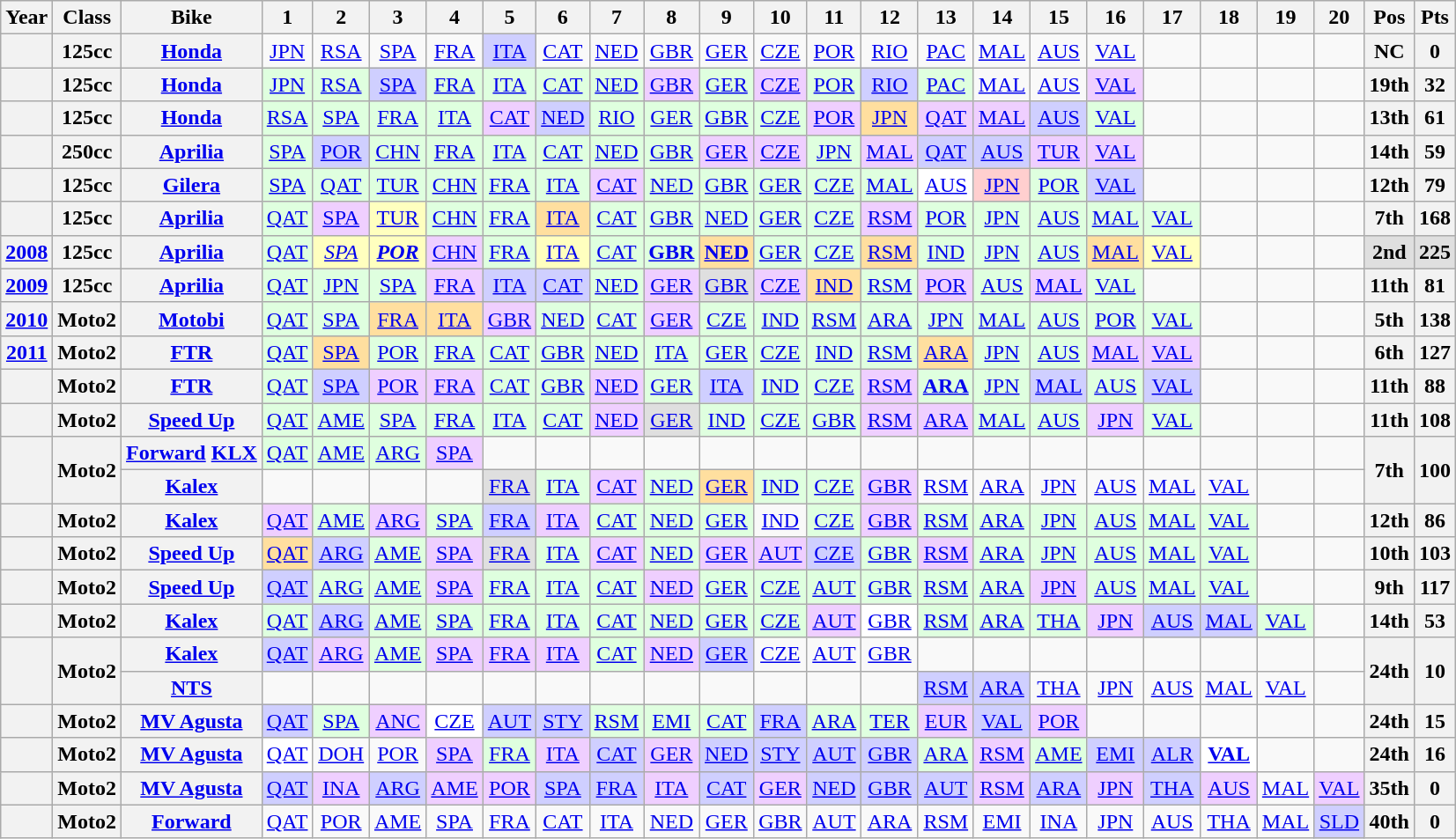<table class="wikitable" style="text-align:center">
<tr>
<th>Year</th>
<th>Class</th>
<th>Bike</th>
<th>1</th>
<th>2</th>
<th>3</th>
<th>4</th>
<th>5</th>
<th>6</th>
<th>7</th>
<th>8</th>
<th>9</th>
<th>10</th>
<th>11</th>
<th>12</th>
<th>13</th>
<th>14</th>
<th>15</th>
<th>16</th>
<th>17</th>
<th>18</th>
<th>19</th>
<th>20</th>
<th>Pos</th>
<th>Pts</th>
</tr>
<tr>
<th></th>
<th>125cc</th>
<th><a href='#'>Honda</a></th>
<td><a href='#'>JPN</a></td>
<td><a href='#'>RSA</a></td>
<td><a href='#'>SPA</a></td>
<td><a href='#'>FRA</a></td>
<td style="background:#cfcfff;"><a href='#'>ITA</a><br></td>
<td><a href='#'>CAT</a></td>
<td><a href='#'>NED</a></td>
<td><a href='#'>GBR</a></td>
<td><a href='#'>GER</a></td>
<td><a href='#'>CZE</a></td>
<td><a href='#'>POR</a></td>
<td><a href='#'>RIO</a></td>
<td><a href='#'>PAC</a></td>
<td><a href='#'>MAL</a></td>
<td><a href='#'>AUS</a></td>
<td><a href='#'>VAL</a></td>
<td></td>
<td></td>
<td></td>
<td></td>
<th>NC</th>
<th>0</th>
</tr>
<tr>
<th></th>
<th>125cc</th>
<th><a href='#'>Honda</a></th>
<td style="background:#dfffdf;"><a href='#'>JPN</a><br></td>
<td style="background:#dfffdf;"><a href='#'>RSA</a><br></td>
<td style="background:#cfcfff;"><a href='#'>SPA</a><br></td>
<td style="background:#dfffdf;"><a href='#'>FRA</a><br></td>
<td style="background:#dfffdf;"><a href='#'>ITA</a><br></td>
<td style="background:#dfffdf;"><a href='#'>CAT</a><br></td>
<td style="background:#dfffdf;"><a href='#'>NED</a><br></td>
<td style="background:#efcfff;"><a href='#'>GBR</a><br></td>
<td style="background:#dfffdf;"><a href='#'>GER</a><br></td>
<td style="background:#efcfff;"><a href='#'>CZE</a><br></td>
<td style="background:#dfffdf;"><a href='#'>POR</a><br></td>
<td style="background:#cfcfff;"><a href='#'>RIO</a><br></td>
<td style="background:#dfffdf;"><a href='#'>PAC</a><br></td>
<td><a href='#'>MAL</a></td>
<td><a href='#'>AUS</a></td>
<td style="background:#efcfff;"><a href='#'>VAL</a><br></td>
<td></td>
<td></td>
<td></td>
<td></td>
<th>19th</th>
<th>32</th>
</tr>
<tr>
<th></th>
<th>125cc</th>
<th><a href='#'>Honda</a></th>
<td style="background:#DFFFDF;"><a href='#'>RSA</a><br></td>
<td style="background:#DFFFDF;"><a href='#'>SPA</a><br></td>
<td style="background:#DFFFDF;"><a href='#'>FRA</a><br></td>
<td style="background:#DFFFDF;"><a href='#'>ITA</a><br></td>
<td style="background:#EFCFFF;"><a href='#'>CAT</a><br></td>
<td style="background:#CFCFFF;"><a href='#'>NED</a><br></td>
<td style="background:#DFFFDF;"><a href='#'>RIO</a><br></td>
<td style="background:#DFFFDF;"><a href='#'>GER</a><br></td>
<td style="background:#DFFFDF;"><a href='#'>GBR</a><br></td>
<td style="background:#DFFFDF;"><a href='#'>CZE</a><br></td>
<td style="background:#EFCFFF;"><a href='#'>POR</a><br></td>
<td style="background:#ffdf9f;"><a href='#'>JPN</a><br></td>
<td style="background:#EFCFFF;"><a href='#'>QAT</a><br></td>
<td style="background:#EFCFFF;"><a href='#'>MAL</a><br></td>
<td style="background:#CFCFFF;"><a href='#'>AUS</a><br></td>
<td style="background:#DFFFDF;"><a href='#'>VAL</a><br></td>
<td></td>
<td></td>
<td></td>
<td></td>
<th>13th</th>
<th>61</th>
</tr>
<tr>
<th></th>
<th>250cc</th>
<th><a href='#'>Aprilia</a></th>
<td style="background:#dfffdf;"><a href='#'>SPA</a><br></td>
<td style="background:#CFCFFF;"><a href='#'>POR</a><br></td>
<td style="background:#dfffdf;"><a href='#'>CHN</a><br></td>
<td style="background:#dfffdf;"><a href='#'>FRA</a><br></td>
<td style="background:#dfffdf;"><a href='#'>ITA</a><br></td>
<td style="background:#dfffdf;"><a href='#'>CAT</a><br></td>
<td style="background:#dfffdf;"><a href='#'>NED</a><br></td>
<td style="background:#dfffdf;"><a href='#'>GBR</a><br></td>
<td style="background:#efcfff;"><a href='#'>GER</a><br></td>
<td style="background:#efcfff;"><a href='#'>CZE</a><br></td>
<td style="background:#dfffdf;"><a href='#'>JPN</a><br></td>
<td style="background:#efcfff;"><a href='#'>MAL</a><br></td>
<td style="background:#cfcfff;"><a href='#'>QAT</a><br></td>
<td style="background:#cfcfff;"><a href='#'>AUS</a><br></td>
<td style="background:#efcfff;"><a href='#'>TUR</a><br></td>
<td style="background:#efcfff;"><a href='#'>VAL</a><br></td>
<td></td>
<td></td>
<td></td>
<td></td>
<th>14th</th>
<th>59</th>
</tr>
<tr>
<th></th>
<th>125cc</th>
<th><a href='#'>Gilera</a></th>
<td style="background:#dfffdf;"><a href='#'>SPA</a><br></td>
<td style="background:#dfffdf;"><a href='#'>QAT</a><br></td>
<td style="background:#dfffdf;"><a href='#'>TUR</a><br></td>
<td style="background:#dfffdf;"><a href='#'>CHN</a><br></td>
<td style="background:#dfffdf;"><a href='#'>FRA</a><br></td>
<td style="background:#dfffdf;"><a href='#'>ITA</a><br></td>
<td style="background:#efcfff;"><a href='#'>CAT</a><br></td>
<td style="background:#dfffdf;"><a href='#'>NED</a><br></td>
<td style="background:#dfffdf;"><a href='#'>GBR</a><br></td>
<td style="background:#dfffdf;"><a href='#'>GER</a><br></td>
<td style="background:#dfffdf;"><a href='#'>CZE</a><br></td>
<td style="background:#dfffdf;"><a href='#'>MAL</a><br></td>
<td style="background:#ffffff;"><a href='#'>AUS</a><br></td>
<td style="background:#ffcfcf;"><a href='#'>JPN</a><br></td>
<td style="background:#dfffdf;"><a href='#'>POR</a><br></td>
<td style="background:#cfcfff;"><a href='#'>VAL</a><br></td>
<td></td>
<td></td>
<td></td>
<td></td>
<th>12th</th>
<th>79</th>
</tr>
<tr>
<th></th>
<th>125cc</th>
<th><a href='#'>Aprilia</a></th>
<td style="background:#dfffdf;"><a href='#'>QAT</a><br></td>
<td style="background:#efcfff;"><a href='#'>SPA</a><br></td>
<td style="background:#ffffbf;"><a href='#'>TUR</a><br></td>
<td style="background:#dfffdf;"><a href='#'>CHN</a><br></td>
<td style="background:#dfffdf;"><a href='#'>FRA</a><br></td>
<td style="background:#ffdf9f;"><a href='#'>ITA</a><br></td>
<td style="background:#dfffdf;"><a href='#'>CAT</a><br></td>
<td style="background:#dfffdf;"><a href='#'>GBR</a><br></td>
<td style="background:#dfffdf;"><a href='#'>NED</a><br></td>
<td style="background:#dfffdf;"><a href='#'>GER</a><br></td>
<td style="background:#dfffdf;"><a href='#'>CZE</a><br></td>
<td style="background:#efcfff;"><a href='#'>RSM</a><br></td>
<td style="background:#dfffdf;"><a href='#'>POR</a><br></td>
<td style="background:#dfffdf;"><a href='#'>JPN</a><br></td>
<td style="background:#dfffdf;"><a href='#'>AUS</a><br></td>
<td style="background:#dfffdf;"><a href='#'>MAL</a><br></td>
<td style="background:#dfffdf;"><a href='#'>VAL</a><br></td>
<td></td>
<td></td>
<td></td>
<th>7th</th>
<th>168</th>
</tr>
<tr>
<th><a href='#'>2008</a></th>
<th>125cc</th>
<th><a href='#'>Aprilia</a></th>
<td style="background:#dfffdf;"><a href='#'>QAT</a><br></td>
<td style="background:#ffffbf;"><em><a href='#'>SPA</a></em><br></td>
<td style="background:#ffffbf;"><strong><em><a href='#'>POR</a></em></strong><br></td>
<td style="background:#efcfff;"><a href='#'>CHN</a><br></td>
<td style="background:#dfffdf;"><a href='#'>FRA</a><br></td>
<td style="background:#ffffbf;"><a href='#'>ITA</a><br></td>
<td style="background:#dfffdf;"><a href='#'>CAT</a><br></td>
<td style="background:#dfffdf;"><strong><a href='#'>GBR</a></strong><br></td>
<td style="background:#ffdf9f;"><strong><a href='#'>NED</a></strong><br></td>
<td style="background:#dfffdf;"><a href='#'>GER</a><br></td>
<td style="background:#dfffdf;"><a href='#'>CZE</a><br></td>
<td style="background:#ffdf9f;"><a href='#'>RSM</a><br></td>
<td style="background:#dfffdf;"><a href='#'>IND</a><br></td>
<td style="background:#dfffdf;"><a href='#'>JPN</a><br></td>
<td style="background:#dfffdf;"><a href='#'>AUS</a><br></td>
<td style="background:#ffdf9f;"><a href='#'>MAL</a><br></td>
<td style="background:#ffffbf;"><a href='#'>VAL</a><br></td>
<td></td>
<td></td>
<td></td>
<td style="background:#dfdfdf;"><strong>2nd</strong></td>
<td style="background:#dfdfdf;"><strong>225</strong></td>
</tr>
<tr>
<th><a href='#'>2009</a></th>
<th>125cc</th>
<th><a href='#'>Aprilia</a></th>
<td style="background:#dfffdf;"><a href='#'>QAT</a><br></td>
<td style="background:#dfffdf;"><a href='#'>JPN</a><br></td>
<td style="background:#dfffdf;"><a href='#'>SPA</a><br></td>
<td style="background:#efcfff;"><a href='#'>FRA</a><br></td>
<td style="background:#cfcfff;"><a href='#'>ITA</a><br></td>
<td style="background:#cfcfff;"><a href='#'>CAT</a><br></td>
<td style="background:#dfffdf;"><a href='#'>NED</a><br></td>
<td style="background:#efcfff;"><a href='#'>GER</a><br></td>
<td style="background:#dfdfdf;"><a href='#'>GBR</a><br></td>
<td style="background:#efcfff;"><a href='#'>CZE</a><br></td>
<td style="background:#ffdf9f;"><a href='#'>IND</a><br></td>
<td style="background:#dfffdf;"><a href='#'>RSM</a><br></td>
<td style="background:#efcfff;"><a href='#'>POR</a><br></td>
<td style="background:#dfffdf;"><a href='#'>AUS</a><br></td>
<td style="background:#efcfff;"><a href='#'>MAL</a><br></td>
<td style="background:#dfffdf;"><a href='#'>VAL</a><br></td>
<td></td>
<td></td>
<td></td>
<td></td>
<th>11th</th>
<th>81</th>
</tr>
<tr>
<th><a href='#'>2010</a></th>
<th>Moto2</th>
<th><a href='#'>Motobi</a></th>
<td style="background:#DFFFDF;"><a href='#'>QAT</a><br></td>
<td style="background:#DFFFDF;"><a href='#'>SPA</a><br></td>
<td style="background:#ffdf9f;"><a href='#'>FRA</a><br></td>
<td style="background:#ffdf9f;"><a href='#'>ITA</a><br></td>
<td style="background:#efcfff;"><a href='#'>GBR</a><br></td>
<td style="background:#DFFFDF;"><a href='#'>NED</a><br></td>
<td style="background:#DFFFDF;"><a href='#'>CAT</a><br></td>
<td style="background:#efcfff;"><a href='#'>GER</a><br></td>
<td style="background:#DFFFDF;"><a href='#'>CZE</a><br></td>
<td style="background:#DFFFDF;"><a href='#'>IND</a><br></td>
<td style="background:#DFFFDF;"><a href='#'>RSM</a><br></td>
<td style="background:#DFFFDF;"><a href='#'>ARA</a><br></td>
<td style="background:#DFFFDF;"><a href='#'>JPN</a><br></td>
<td style="background:#DFFFDF;"><a href='#'>MAL</a><br></td>
<td style="background:#DFFFDF;"><a href='#'>AUS</a><br></td>
<td style="background:#DFFFDF;"><a href='#'>POR</a><br></td>
<td style="background:#DFFFDF;"><a href='#'>VAL</a><br></td>
<td></td>
<td></td>
<td></td>
<th>5th</th>
<th>138</th>
</tr>
<tr>
<th><a href='#'>2011</a></th>
<th>Moto2</th>
<th><a href='#'>FTR</a></th>
<td style="background:#DFFFDF;"><a href='#'>QAT</a><br></td>
<td style="background:#ffdf9f;"><a href='#'>SPA</a><br></td>
<td style="background:#DFFFDF;"><a href='#'>POR</a><br></td>
<td style="background:#DFFFDF;"><a href='#'>FRA</a><br></td>
<td style="background:#DFFFDF;"><a href='#'>CAT</a><br></td>
<td style="background:#DFFFDF;"><a href='#'>GBR</a><br></td>
<td style="background:#DFFFDF;"><a href='#'>NED</a><br></td>
<td style="background:#DFFFDF;"><a href='#'>ITA</a><br></td>
<td style="background:#DFFFDF;"><a href='#'>GER</a><br></td>
<td style="background:#DFFFDF;"><a href='#'>CZE</a><br></td>
<td style="background:#dfffdf;"><a href='#'>IND</a><br></td>
<td style="background:#dfffdf;"><a href='#'>RSM</a><br></td>
<td style="background:#ffdf9f;"><a href='#'>ARA</a><br></td>
<td style="background:#dfffdf;"><a href='#'>JPN</a><br></td>
<td style="background:#dfffdf;"><a href='#'>AUS</a><br></td>
<td style="background:#efcfff;"><a href='#'>MAL</a><br></td>
<td style="background:#efcfff;"><a href='#'>VAL</a><br></td>
<td></td>
<td></td>
<td></td>
<th>6th</th>
<th>127</th>
</tr>
<tr>
<th></th>
<th>Moto2</th>
<th><a href='#'>FTR</a></th>
<td style="background:#DFFFDF;"><a href='#'>QAT</a><br></td>
<td style="background:#cfcfff;"><a href='#'>SPA</a><br></td>
<td style="background:#efcfff;"><a href='#'>POR</a><br></td>
<td style="background:#efcfff;"><a href='#'>FRA</a><br></td>
<td style="background:#DFFFDF;"><a href='#'>CAT</a><br></td>
<td style="background:#DFFFDF;"><a href='#'>GBR</a><br></td>
<td style="background:#efcfff;"><a href='#'>NED</a><br></td>
<td style="background:#DFFFDF;"><a href='#'>GER</a><br></td>
<td style="background:#cfcfff;"><a href='#'>ITA</a><br></td>
<td style="background:#DFFFDF;"><a href='#'>IND</a><br></td>
<td style="background:#DFFFDF;"><a href='#'>CZE</a><br></td>
<td style="background:#efcfff;"><a href='#'>RSM</a><br></td>
<td style="background:#DFFFDF;"><strong><a href='#'>ARA</a></strong><br></td>
<td style="background:#DFFFDF;"><a href='#'>JPN</a><br></td>
<td style="background:#cfcfff;"><a href='#'>MAL</a><br></td>
<td style="background:#DFFFDF;"><a href='#'>AUS</a><br></td>
<td style="background:#cfcfff;"><a href='#'>VAL</a><br></td>
<td></td>
<td></td>
<td></td>
<th>11th</th>
<th>88</th>
</tr>
<tr>
<th></th>
<th>Moto2</th>
<th><a href='#'>Speed Up</a></th>
<td style="background:#dfffdf;"><a href='#'>QAT</a><br></td>
<td style="background:#dfffdf;"><a href='#'>AME</a><br></td>
<td style="background:#dfffdf;"><a href='#'>SPA</a><br></td>
<td style="background:#dfffdf;"><a href='#'>FRA</a><br></td>
<td style="background:#dfffdf;"><a href='#'>ITA</a><br></td>
<td style="background:#dfffdf;"><a href='#'>CAT</a><br></td>
<td style="background:#efcfff;"><a href='#'>NED</a><br></td>
<td style="background:#dfdfdf;"><a href='#'>GER</a><br></td>
<td style="background:#dfffdf;"><a href='#'>IND</a><br></td>
<td style="background:#dfffdf;"><a href='#'>CZE</a><br></td>
<td style="background:#dfffdf;"><a href='#'>GBR</a><br></td>
<td style="background:#efcfff;"><a href='#'>RSM</a><br></td>
<td style="background:#efcfff;"><a href='#'>ARA</a><br></td>
<td style="background:#dfffdf;"><a href='#'>MAL</a><br></td>
<td style="background:#dfffdf;"><a href='#'>AUS</a><br></td>
<td style="background:#efcfff;"><a href='#'>JPN</a><br></td>
<td style="background:#dfffdf;"><a href='#'>VAL</a><br></td>
<td></td>
<td></td>
<td></td>
<th>11th</th>
<th>108</th>
</tr>
<tr>
<th rowspan=2></th>
<th rowspan=2>Moto2</th>
<th><a href='#'>Forward</a> <a href='#'>KLX</a></th>
<td style="background:#DFFFDF;"><a href='#'>QAT</a><br></td>
<td style="background:#DFFFDF;"><a href='#'>AME</a><br></td>
<td style="background:#DFFFDF;"><a href='#'>ARG</a><br></td>
<td style="background:#efcfff;"><a href='#'>SPA</a><br></td>
<td></td>
<td></td>
<td></td>
<td></td>
<td></td>
<td></td>
<td></td>
<td></td>
<td></td>
<td></td>
<td></td>
<td></td>
<td></td>
<td></td>
<td></td>
<td></td>
<th rowspan=2>7th</th>
<th rowspan=2>100</th>
</tr>
<tr>
<th><a href='#'>Kalex</a></th>
<td></td>
<td></td>
<td></td>
<td></td>
<td style="background:#dfdfdf;"><a href='#'>FRA</a><br></td>
<td style="background:#dfffdf;"><a href='#'>ITA</a><br></td>
<td style="background:#efcfff;"><a href='#'>CAT</a><br></td>
<td style="background:#dfffdf;"><a href='#'>NED</a><br></td>
<td style="background:#ffdf9f;"><a href='#'>GER</a><br></td>
<td style="background:#dfffdf;"><a href='#'>IND</a><br></td>
<td style="background:#dfffdf;"><a href='#'>CZE</a><br></td>
<td style="background:#efcfff;"><a href='#'>GBR</a><br></td>
<td><a href='#'>RSM</a></td>
<td><a href='#'>ARA</a></td>
<td><a href='#'>JPN</a></td>
<td><a href='#'>AUS</a></td>
<td><a href='#'>MAL</a></td>
<td><a href='#'>VAL</a></td>
<td></td>
</tr>
<tr>
<th></th>
<th>Moto2</th>
<th><a href='#'>Kalex</a></th>
<td style="background:#efcfff;"><a href='#'>QAT</a><br></td>
<td style="background:#dfffdf;"><a href='#'>AME</a><br></td>
<td style="background:#efcfff;"><a href='#'>ARG</a><br></td>
<td style="background:#dfffdf;"><a href='#'>SPA</a><br></td>
<td style="background:#cfcfff;"><a href='#'>FRA</a><br></td>
<td style="background:#efcfff;"><a href='#'>ITA</a><br></td>
<td style="background:#dfffdf;"><a href='#'>CAT</a><br></td>
<td style="background:#dfffdf;"><a href='#'>NED</a><br></td>
<td style="background:#dfffdf;"><a href='#'>GER</a><br></td>
<td><a href='#'>IND</a></td>
<td style="background:#dfffdf;"><a href='#'>CZE</a><br></td>
<td style="background:#efcfff;"><a href='#'>GBR</a><br></td>
<td style="background:#dfffdf;"><a href='#'>RSM</a><br></td>
<td style="background:#dfffdf;"><a href='#'>ARA</a><br></td>
<td style="background:#dfffdf;"><a href='#'>JPN</a><br></td>
<td style="background:#dfffdf;"><a href='#'>AUS</a><br></td>
<td style="background:#dfffdf;"><a href='#'>MAL</a><br></td>
<td style="background:#dfffdf;"><a href='#'>VAL</a><br></td>
<td></td>
<td></td>
<th>12th</th>
<th>86</th>
</tr>
<tr>
<th></th>
<th>Moto2</th>
<th><a href='#'>Speed Up</a></th>
<td style="background:#ffdf9f;"><a href='#'>QAT</a><br></td>
<td style="background:#cfcfff;"><a href='#'>ARG</a><br></td>
<td style="background:#dfffdf;"><a href='#'>AME</a><br></td>
<td style="background:#efcfff;"><a href='#'>SPA</a><br></td>
<td style="background:#dfdfdf;"><a href='#'>FRA</a><br></td>
<td style="background:#dfffdf;"><a href='#'>ITA</a><br></td>
<td style="background:#efcfff;"><a href='#'>CAT</a><br></td>
<td style="background:#dfffdf;"><a href='#'>NED</a><br></td>
<td style="background:#efcfff;"><a href='#'>GER</a><br></td>
<td style="background:#efcfff;"><a href='#'>AUT</a><br></td>
<td style="background:#cfcfff;"><a href='#'>CZE</a><br></td>
<td style="background:#dfffdf;"><a href='#'>GBR</a><br></td>
<td style="background:#efcfff;"><a href='#'>RSM</a><br></td>
<td style="background:#dfffdf;"><a href='#'>ARA</a><br></td>
<td style="background:#dfffdf;"><a href='#'>JPN</a><br></td>
<td style="background:#dfffdf;"><a href='#'>AUS</a><br></td>
<td style="background:#dfffdf;"><a href='#'>MAL</a><br></td>
<td style="background:#dfffdf;"><a href='#'>VAL</a><br></td>
<td></td>
<td></td>
<th>10th</th>
<th>103</th>
</tr>
<tr>
<th></th>
<th>Moto2</th>
<th><a href='#'>Speed Up</a></th>
<td style="background:#cfcfff;"><a href='#'>QAT</a><br></td>
<td style="background:#DFFFDF;"><a href='#'>ARG</a><br></td>
<td style="background:#DFFFDF;"><a href='#'>AME</a><br></td>
<td style="background:#efcfff;"><a href='#'>SPA</a><br></td>
<td style="background:#DFFFDF;"><a href='#'>FRA</a><br></td>
<td style="background:#DFFFDF;"><a href='#'>ITA</a><br></td>
<td style="background:#DFFFDF;"><a href='#'>CAT</a><br></td>
<td style="background:#efcfff;"><a href='#'>NED</a><br></td>
<td style="background:#DFFFDF;"><a href='#'>GER</a><br></td>
<td style="background:#DFFFDF;"><a href='#'>CZE</a><br></td>
<td style="background:#DFFFDF;"><a href='#'>AUT</a><br></td>
<td style="background:#DFFFDF;"><a href='#'>GBR</a><br></td>
<td style="background:#DFFFDF;"><a href='#'>RSM</a><br></td>
<td style="background:#DFFFDF;"><a href='#'>ARA</a><br></td>
<td style="background:#efcfff;"><a href='#'>JPN</a><br></td>
<td style="background:#DFFFDF;"><a href='#'>AUS</a><br></td>
<td style="background:#DFFFDF;"><a href='#'>MAL</a><br></td>
<td style="background:#DFFFDF;"><a href='#'>VAL</a><br></td>
<td></td>
<td></td>
<th>9th</th>
<th>117</th>
</tr>
<tr>
<th></th>
<th>Moto2</th>
<th><a href='#'>Kalex</a></th>
<td style="background:#DFFFDF;"><a href='#'>QAT</a><br></td>
<td style="background:#CFCFFF;"><a href='#'>ARG</a><br></td>
<td style="background:#DFFFDF;"><a href='#'>AME</a><br></td>
<td style="background:#DFFFDF;"><a href='#'>SPA</a><br></td>
<td style="background:#DFFFDF;"><a href='#'>FRA</a><br></td>
<td style="background:#DFFFDF;"><a href='#'>ITA</a><br></td>
<td style="background:#DFFFDF;"><a href='#'>CAT</a><br></td>
<td style="background:#DFFFDF;"><a href='#'>NED</a><br></td>
<td style="background:#DFFFDF;"><a href='#'>GER</a><br></td>
<td style="background:#DFFFDF;"><a href='#'>CZE</a><br></td>
<td style="background:#EFCFFF;"><a href='#'>AUT</a><br></td>
<td style="background:#ffffff;"><a href='#'>GBR</a><br></td>
<td style="background:#DFFFDF;"><a href='#'>RSM</a><br></td>
<td style="background:#DFFFDF;"><a href='#'>ARA</a><br></td>
<td style="background:#DFFFDF;"><a href='#'>THA</a><br></td>
<td style="background:#EFCFFF;"><a href='#'>JPN</a><br></td>
<td style="background:#CFCFFF;"><a href='#'>AUS</a><br></td>
<td style="background:#CFCFFF;"><a href='#'>MAL</a><br></td>
<td style="background:#DFFFDF;"><a href='#'>VAL</a><br></td>
<td></td>
<th>14th</th>
<th>53</th>
</tr>
<tr>
<th rowspan=2></th>
<th rowspan=2>Moto2</th>
<th><a href='#'>Kalex</a></th>
<td style="background:#cfcfff;"><a href='#'>QAT</a><br></td>
<td style="background:#efcfff;"><a href='#'>ARG</a><br></td>
<td style="background:#dfffdf;"><a href='#'>AME</a><br></td>
<td style="background:#efcfff;"><a href='#'>SPA</a><br></td>
<td style="background:#efcfff;"><a href='#'>FRA</a><br></td>
<td style="background:#efcfff;"><a href='#'>ITA</a><br></td>
<td style="background:#dfffdf;"><a href='#'>CAT</a><br></td>
<td style="background:#efcfff;"><a href='#'>NED</a><br></td>
<td style="background:#cfcfff;"><a href='#'>GER</a><br></td>
<td><a href='#'>CZE</a></td>
<td><a href='#'>AUT</a></td>
<td><a href='#'>GBR</a></td>
<td></td>
<td></td>
<td></td>
<td></td>
<td></td>
<td></td>
<td></td>
<td></td>
<th rowspan=2>24th</th>
<th rowspan=2>10</th>
</tr>
<tr>
<th><a href='#'>NTS</a></th>
<td></td>
<td></td>
<td></td>
<td></td>
<td></td>
<td></td>
<td></td>
<td></td>
<td></td>
<td></td>
<td></td>
<td></td>
<td style="background:#cfcfff;"><a href='#'>RSM</a><br></td>
<td style="background:#cfcfff;"><a href='#'>ARA</a><br></td>
<td><a href='#'>THA</a></td>
<td><a href='#'>JPN</a></td>
<td><a href='#'>AUS</a></td>
<td><a href='#'>MAL</a></td>
<td><a href='#'>VAL</a></td>
</tr>
<tr>
<th></th>
<th>Moto2</th>
<th><a href='#'>MV Agusta</a></th>
<td style="background:#cfcfff;"><a href='#'>QAT</a><br></td>
<td style="background:#dfffdf;"><a href='#'>SPA</a><br></td>
<td style="background:#efcfff;"><a href='#'>ANC</a><br></td>
<td style="background:#ffffff;"><a href='#'>CZE</a><br></td>
<td style="background:#cfcfff;"><a href='#'>AUT</a><br></td>
<td style="background:#cfcfff;"><a href='#'>STY</a><br></td>
<td style="background:#dfffdf;"><a href='#'>RSM</a><br></td>
<td style="background:#dfffdf;"><a href='#'>EMI</a><br></td>
<td style="background:#dfffdf;"><a href='#'>CAT</a><br></td>
<td style="background:#cfcfff;"><a href='#'>FRA</a><br></td>
<td style="background:#dfffdf;"><a href='#'>ARA</a><br></td>
<td style="background:#dfffdf;"><a href='#'>TER</a><br></td>
<td style="background:#efcfff;"><a href='#'>EUR</a><br></td>
<td style="background:#cfcfff;"><a href='#'>VAL</a><br></td>
<td style="background:#efcfff;"><a href='#'>POR</a><br></td>
<td></td>
<td></td>
<td></td>
<td></td>
<td></td>
<th>24th</th>
<th>15</th>
</tr>
<tr>
<th></th>
<th>Moto2</th>
<th><a href='#'>MV Agusta</a></th>
<td style="background:#ffffff;"><a href='#'>QAT</a><br></td>
<td><a href='#'>DOH</a></td>
<td><a href='#'>POR</a></td>
<td style="background:#efcfff;"><a href='#'>SPA</a><br></td>
<td style="background:#dfffdf;"><a href='#'>FRA</a><br></td>
<td style="background:#efcfff;"><a href='#'>ITA</a><br></td>
<td style="background:#cfcfff;"><a href='#'>CAT</a><br></td>
<td style="background:#efcfff;"><a href='#'>GER</a><br></td>
<td style="background:#cfcfff;"><a href='#'>NED</a><br></td>
<td style="background:#cfcfff;"><a href='#'>STY</a><br></td>
<td style="background:#cfcfff;"><a href='#'>AUT</a><br></td>
<td style="background:#cfcfff;"><a href='#'>GBR</a><br></td>
<td style="background:#dfffdf;"><a href='#'>ARA</a><br></td>
<td style="background:#efcfff;"><a href='#'>RSM</a><br></td>
<td style="background:#dfffdf;"><a href='#'>AME</a><br></td>
<td style="background:#cfcfff;"><a href='#'>EMI</a><br></td>
<td style="background:#cfcfff;"><a href='#'>ALR</a><br></td>
<td style="background:#ffffff;"><strong><a href='#'>VAL</a></strong><br></td>
<td></td>
<td></td>
<th>24th</th>
<th>16</th>
</tr>
<tr>
<th></th>
<th>Moto2</th>
<th><a href='#'>MV Agusta</a></th>
<td style="background:#cfcfff;"><a href='#'>QAT</a><br></td>
<td style="background:#efcfff;"><a href='#'>INA</a><br></td>
<td style="background:#cfcfff;"><a href='#'>ARG</a><br></td>
<td style="background:#efcfff;"><a href='#'>AME</a><br></td>
<td style="background:#efcfff;"><a href='#'>POR</a><br></td>
<td style="background:#cfcfff;"><a href='#'>SPA</a><br></td>
<td style="background:#cfcfff;"><a href='#'>FRA</a><br></td>
<td style="background:#efcfff;"><a href='#'>ITA</a><br></td>
<td style="background:#cfcfff;"><a href='#'>CAT</a><br></td>
<td style="background:#efcfff;"><a href='#'>GER</a><br></td>
<td style="background:#cfcfff;"><a href='#'>NED</a><br></td>
<td style="background:#cfcfff;"><a href='#'>GBR</a><br></td>
<td style="background:#cfcfff;"><a href='#'>AUT</a><br></td>
<td style="background:#efcfff;"><a href='#'>RSM</a><br></td>
<td style="background:#cfcfff;"><a href='#'>ARA</a><br></td>
<td style="background:#efcfff;"><a href='#'>JPN</a><br></td>
<td style="background:#cfcfff;"><a href='#'>THA</a><br></td>
<td style="background:#efcfff;"><a href='#'>AUS</a><br></td>
<td><a href='#'>MAL</a></td>
<td style="background:#efcfff;"><a href='#'>VAL</a><br></td>
<th>35th</th>
<th>0</th>
</tr>
<tr>
<th></th>
<th>Moto2</th>
<th><a href='#'>Forward</a></th>
<td><a href='#'>QAT</a></td>
<td><a href='#'>POR</a></td>
<td><a href='#'>AME</a></td>
<td><a href='#'>SPA</a></td>
<td><a href='#'>FRA</a></td>
<td><a href='#'>CAT</a></td>
<td><a href='#'>ITA</a></td>
<td><a href='#'>NED</a></td>
<td><a href='#'>GER</a></td>
<td><a href='#'>GBR</a></td>
<td><a href='#'>AUT</a></td>
<td><a href='#'>ARA</a></td>
<td><a href='#'>RSM</a></td>
<td><a href='#'>EMI</a></td>
<td><a href='#'>INA</a></td>
<td><a href='#'>JPN</a></td>
<td><a href='#'>AUS</a></td>
<td><a href='#'>THA</a></td>
<td><a href='#'>MAL</a></td>
<td style="background:#CFCFFF;"><a href='#'>SLD</a><br></td>
<th>40th</th>
<th>0</th>
</tr>
</table>
